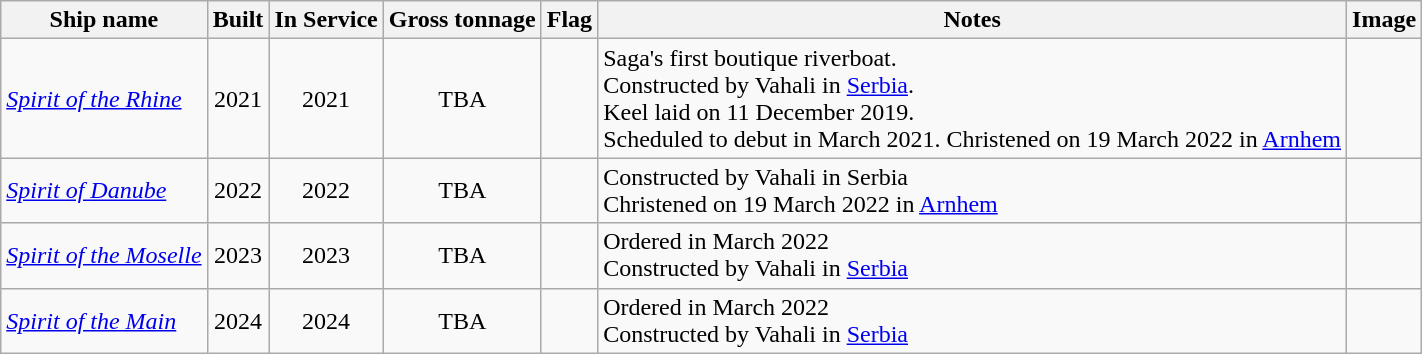<table class="wikitable sortable">
<tr>
<th>Ship name</th>
<th>Built</th>
<th>In Service</th>
<th>Gross tonnage</th>
<th>Flag</th>
<th>Notes</th>
<th>Image</th>
</tr>
<tr>
<td><em><a href='#'>Spirit of the Rhine</a></em></td>
<td align="Center">2021</td>
<td align="Center">2021</td>
<td align="Center">TBA</td>
<td></td>
<td>Saga's first boutique riverboat.<br>Constructed by Vahali in <a href='#'>Serbia</a>.<br>Keel laid on 11 December 2019.<br>Scheduled to debut in March 2021. Christened on 19 March 2022 in <a href='#'>Arnhem</a></td>
<td></td>
</tr>
<tr>
<td><em><a href='#'>Spirit of Danube</a></em></td>
<td align="Center">2022</td>
<td align="Center">2022</td>
<td align="Center">TBA</td>
<td></td>
<td>Constructed by Vahali in Serbia<br>Christened on 19 March 2022 in <a href='#'>Arnhem</a> </td>
<td align="Center"></td>
</tr>
<tr>
<td><a href='#'><em>Spirit of the Moselle</em></a></td>
<td align="Center">2023</td>
<td align="Center">2023</td>
<td align="Center">TBA</td>
<td></td>
<td>Ordered in March 2022<br>Constructed by Vahali in <a href='#'>Serbia</a></td>
<td align="Center"></td>
</tr>
<tr>
<td><em><a href='#'>Spirit of the Main</a></em></td>
<td align="Center">2024</td>
<td align="Center">2024</td>
<td align="Center">TBA</td>
<td></td>
<td>Ordered in March 2022<br>Constructed by Vahali in <a href='#'>Serbia</a></td>
<td></td>
</tr>
</table>
